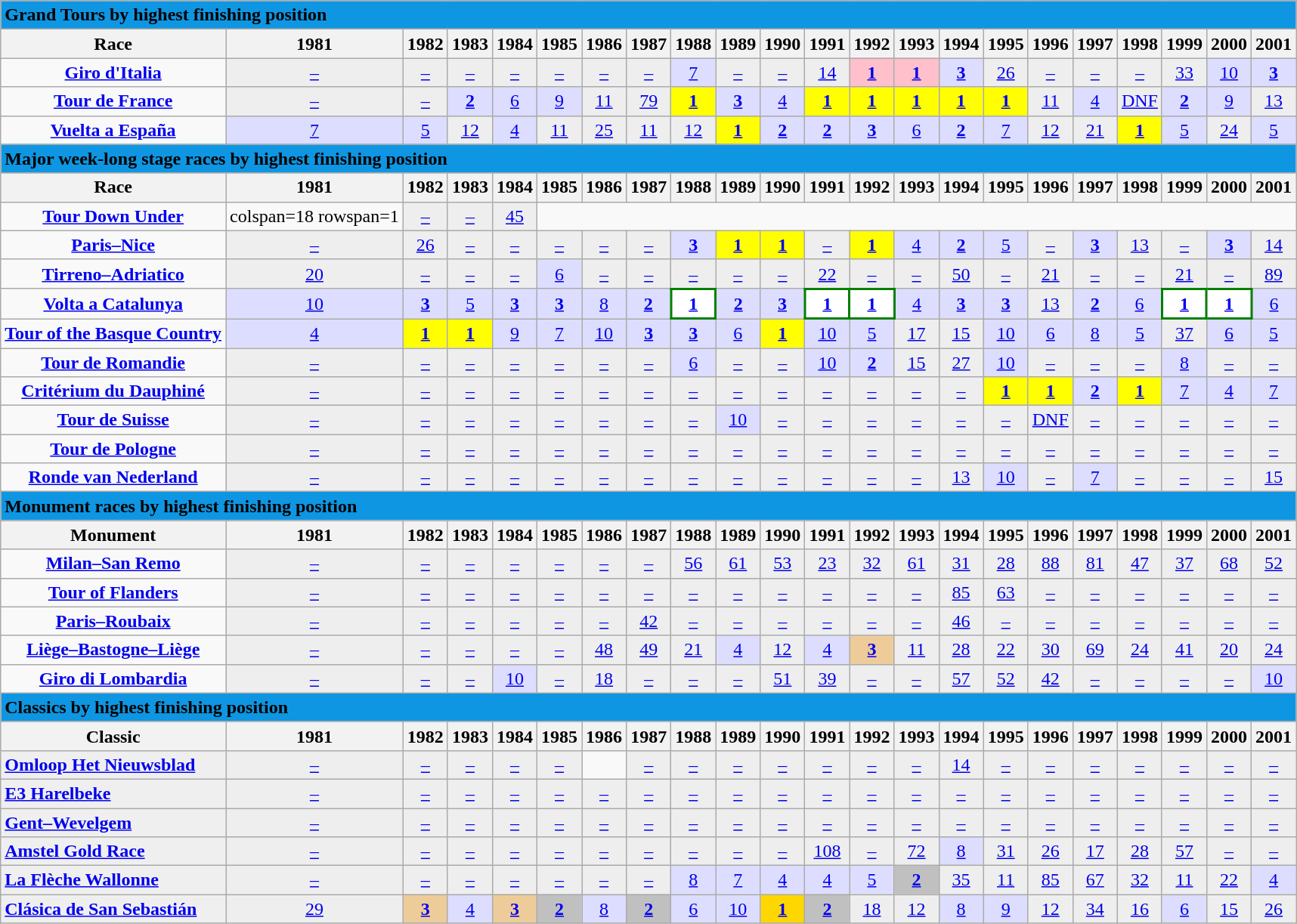<table class="wikitable">
<tr style="background:#eee;">
<td style="background:#0f96e2;" colspan=60><strong>Grand Tours by highest finishing position</strong></td>
</tr>
<tr>
<th>Race</th>
<th>1981</th>
<th>1982</th>
<th>1983</th>
<th>1984</th>
<th>1985</th>
<th>1986</th>
<th>1987</th>
<th>1988</th>
<th>1989</th>
<th>1990</th>
<th>1991</th>
<th>1992</th>
<th>1993</th>
<th>1994</th>
<th>1995</th>
<th>1996</th>
<th>1997</th>
<th>1998</th>
<th>1999</th>
<th>2000</th>
<th>2001</th>
</tr>
<tr align="center">
<td style="text-align:center;"><strong><a href='#'>Giro d'Italia</a></strong></td>
<td style="background:#eee;"><a href='#'>–</a></td>
<td style="background:#eee;"><a href='#'>–</a></td>
<td style="background:#eee;"><a href='#'>–</a></td>
<td style="background:#eee;"><a href='#'>–</a></td>
<td style="background:#eee;"><a href='#'>–</a></td>
<td style="background:#eee;"><a href='#'>–</a></td>
<td style="background:#eee;"><a href='#'>–</a></td>
<td style="background:#ddf;"><a href='#'>7</a></td>
<td style="background:#eee;"><a href='#'>–</a></td>
<td style="background:#eee;"><a href='#'>–</a></td>
<td style="background:#eee;"><a href='#'>14</a></td>
<td style="background:pink;"><a href='#'><strong>1</strong></a></td>
<td style="background:pink;"><a href='#'><strong>1</strong></a></td>
<td style="background:#ddf;"><a href='#'><strong>3</strong></a></td>
<td style="background:#eee;"><a href='#'>26</a></td>
<td style="background:#eee;"><a href='#'>–</a></td>
<td style="background:#eee;"><a href='#'>–</a></td>
<td style="background:#eee;"><a href='#'>–</a></td>
<td style="background:#eee;"><a href='#'>33</a></td>
<td style="background:#ddf;"><a href='#'>10</a></td>
<td style="background:#ddf;"><a href='#'><strong>3</strong></a></td>
</tr>
<tr align="center">
<td style="text-align:center;"><strong><a href='#'>Tour de France</a></strong></td>
<td style="background:#eee;"><a href='#'>–</a></td>
<td style="background:#eee;"><a href='#'>–</a></td>
<td style="background:#ddf;"><a href='#'><strong>2</strong></a></td>
<td style="background:#ddf;"><a href='#'>6</a></td>
<td style="background:#ddf;"><a href='#'>9</a></td>
<td style="background:#eee;"><a href='#'>11</a></td>
<td style="background:#eee;"><a href='#'>79</a></td>
<td style="background:yellow;"><a href='#'><strong>1</strong></a></td>
<td style="background:#ddf;"><a href='#'><strong>3</strong></a></td>
<td style="background:#ddf;"><a href='#'>4</a></td>
<td style="background:yellow;"><a href='#'><strong>1</strong></a></td>
<td style="background:yellow;"><a href='#'><strong>1</strong></a></td>
<td style="background:yellow;"><a href='#'><strong>1</strong></a></td>
<td style="background:yellow;"><a href='#'><strong>1</strong></a></td>
<td style="background:yellow;"><a href='#'><strong>1</strong></a></td>
<td style="background:#eee;"><a href='#'>11</a></td>
<td style="background:#ddf;"><a href='#'>4</a></td>
<td style="background:#eee;"><a href='#'>DNF</a></td>
<td style="background:#ddf;"><a href='#'><strong>2</strong></a></td>
<td style="background:#ddf;"><a href='#'>9</a></td>
<td style="background:#eee;"><a href='#'>13</a></td>
</tr>
<tr align="center">
<td style="text-align:center;"><strong><a href='#'>Vuelta a España</a></strong></td>
<td style="background:#ddf;"><a href='#'>7</a></td>
<td style="background:#ddf;"><a href='#'>5</a></td>
<td style="background:#eee;"><a href='#'>12</a></td>
<td style="background:#ddf;"><a href='#'>4</a></td>
<td style="background:#eee;"><a href='#'>11</a></td>
<td style="background:#eee;"><a href='#'>25</a></td>
<td style="background:#eee;"><a href='#'>11</a></td>
<td style="background:#eee;"><a href='#'>12</a></td>
<td style="background:yellow;"><a href='#'><strong>1</strong></a></td>
<td style="background:#ddf;"><a href='#'><strong>2</strong></a></td>
<td style="background:#ddf;"><a href='#'><strong>2</strong></a></td>
<td style="background:#ddf;"><a href='#'><strong>3</strong></a></td>
<td style="background:#ddf;"><a href='#'>6</a></td>
<td style="background:#ddf;"><a href='#'><strong>2</strong></a></td>
<td style="background:#ddf;"><a href='#'>7</a></td>
<td style="background:#eee;"><a href='#'>12</a></td>
<td style="background:#eee;"><a href='#'>21</a></td>
<td style="background:yellow;"><a href='#'><strong>1</strong></a></td>
<td style="background:#ddf;"><a href='#'>5</a></td>
<td style="background:#eee;"><a href='#'>24</a></td>
<td style="background:#ddf;"><a href='#'>5</a></td>
</tr>
<tr>
<td style="background:#0f96e2;" colspan=60><strong>Major week-long stage races by highest finishing position</strong></td>
</tr>
<tr>
<th>Race</th>
<th>1981</th>
<th>1982</th>
<th>1983</th>
<th>1984</th>
<th>1985</th>
<th>1986</th>
<th>1987</th>
<th>1988</th>
<th>1989</th>
<th>1990</th>
<th>1991</th>
<th>1992</th>
<th>1993</th>
<th>1994</th>
<th>1995</th>
<th>1996</th>
<th>1997</th>
<th>1998</th>
<th>1999</th>
<th>2000</th>
<th>2001</th>
</tr>
<tr align="center">
<td style="text-align:center;"><strong><a href='#'>Tour Down Under</a></strong></td>
<td>colspan=18 rowspan=1 </td>
<td style="background:#eee;"><a href='#'>–</a></td>
<td style="background:#eee;"><a href='#'>–</a></td>
<td style="background:#eee;"><a href='#'>45</a></td>
</tr>
<tr align="center">
<td style="text-align:center;"><strong><a href='#'>Paris–Nice</a></strong></td>
<td style="background:#eee;"><a href='#'>–</a></td>
<td style="background:#eee;"><a href='#'>26</a></td>
<td style="background:#eee;"><a href='#'>–</a></td>
<td style="background:#eee;"><a href='#'>–</a></td>
<td style="background:#eee;"><a href='#'>–</a></td>
<td style="background:#eee;"><a href='#'>–</a></td>
<td style="background:#eee;"><a href='#'>–</a></td>
<td style="background:#ddf;"><a href='#'><strong>3</strong></a></td>
<td style="background:yellow;"><a href='#'><strong>1</strong></a></td>
<td style="background:yellow;"><a href='#'><strong>1</strong></a></td>
<td style="background:#eee;"><a href='#'>–</a></td>
<td style="background:yellow;"><a href='#'><strong>1</strong></a></td>
<td style="background:#ddf;"><a href='#'>4</a></td>
<td style="background:#ddf;"><a href='#'><strong>2</strong></a></td>
<td style="background:#ddf;"><a href='#'>5</a></td>
<td style="background:#eee;"><a href='#'>–</a></td>
<td style="background:#ddf;"><a href='#'><strong>3</strong></a></td>
<td style="background:#eee;"><a href='#'>13</a></td>
<td style="background:#eee;"><a href='#'>–</a></td>
<td style="background:#ddf;"><a href='#'><strong>3</strong></a></td>
<td style="background:#eee;"><a href='#'>14</a></td>
</tr>
<tr align="center">
<td style="text-align:center;"><strong><a href='#'>Tirreno–Adriatico</a></strong></td>
<td style="background:#eee;"><a href='#'>20</a></td>
<td style="background:#eee;"><a href='#'>–</a></td>
<td style="background:#eee;"><a href='#'>–</a></td>
<td style="background:#eee;"><a href='#'>–</a></td>
<td style="background:#ddf;"><a href='#'>6</a></td>
<td style="background:#eee;"><a href='#'>–</a></td>
<td style="background:#eee;"><a href='#'>–</a></td>
<td style="background:#eee;"><a href='#'>–</a></td>
<td style="background:#eee;"><a href='#'>–</a></td>
<td style="background:#eee;"><a href='#'>–</a></td>
<td style="background:#eee;"><a href='#'>22</a></td>
<td style="background:#eee;"><a href='#'>–</a></td>
<td style="background:#eee;"><a href='#'>–</a></td>
<td style="background:#eee;"><a href='#'>50</a></td>
<td style="background:#eee;"><a href='#'>–</a></td>
<td style="background:#eee;"><a href='#'>21</a></td>
<td style="background:#eee;"><a href='#'>–</a></td>
<td style="background:#eee;"><a href='#'>–</a></td>
<td style="background:#eee;"><a href='#'>21</a></td>
<td style="background:#eee;"><a href='#'>–</a></td>
<td style="background:#eee;"><a href='#'>89</a></td>
</tr>
<tr align="center">
<td style="text-align:center;"><strong><a href='#'>Volta a Catalunya</a></strong></td>
<td style="background:#ddf;"><a href='#'>10</a></td>
<td style="background:#ddf;"><a href='#'><strong>3</strong></a></td>
<td style="background:#ddf;"><a href='#'>5</a></td>
<td style="background:#ddf;"><a href='#'><strong>3</strong></a></td>
<td style="background:#ddf;"><a href='#'><strong>3</strong></a></td>
<td style="background:#ddf;"><a href='#'>8</a></td>
<td style="background:#ddf;"><a href='#'><strong>2</strong></a></td>
<td style="background:white; border:2px solid green;"><a href='#'><strong>1</strong></a></td>
<td style="background:#ddf;"><a href='#'><strong>2</strong></a></td>
<td style="background:#ddf;"><a href='#'><strong>3</strong></a></td>
<td style="background:white; border:2px solid green;"><a href='#'><strong>1</strong></a></td>
<td style="background:white; border:2px solid green;"><a href='#'><strong>1</strong></a></td>
<td style="background:#ddf;"><a href='#'>4</a></td>
<td style="background:#ddf;"><a href='#'><strong>3</strong></a></td>
<td style="background:#ddf;"><a href='#'><strong>3</strong></a></td>
<td style="background:#eee;"><a href='#'>13</a></td>
<td style="background:#ddf;"><a href='#'><strong>2</strong></a></td>
<td style="background:#ddf;"><a href='#'>6</a></td>
<td style="background:white; border:2px solid green;"><a href='#'><strong>1</strong></a></td>
<td style="background:white; border:2px solid green;"><a href='#'><strong>1</strong></a></td>
<td style="background:#ddf;"><a href='#'>6</a></td>
</tr>
<tr align="center">
<td style="text-align:center;"><strong><a href='#'>Tour of the Basque Country</a></strong></td>
<td style="background:#ddf;"><a href='#'>4</a></td>
<td style="background:yellow;"><a href='#'><strong>1</strong></a></td>
<td style="background:yellow;"><a href='#'><strong>1</strong></a></td>
<td style="background:#ddf;"><a href='#'>9</a></td>
<td style="background:#ddf;"><a href='#'>7</a></td>
<td style="background:#ddf;"><a href='#'>10</a></td>
<td style="background:#ddf;"><a href='#'><strong>3</strong></a></td>
<td style="background:#ddf;"><a href='#'><strong>3</strong></a></td>
<td style="background:#ddf;"><a href='#'>6</a></td>
<td style="background:yellow;"><a href='#'><strong>1</strong></a></td>
<td style="background:#ddf;"><a href='#'>10</a></td>
<td style="background:#ddf;"><a href='#'>5</a></td>
<td style="background:#eee;"><a href='#'>17</a></td>
<td style="background:#eee;"><a href='#'>15</a></td>
<td style="background:#ddf;"><a href='#'>10</a></td>
<td style="background:#ddf;"><a href='#'>6</a></td>
<td style="background:#ddf;"><a href='#'>8</a></td>
<td style="background:#ddf;"><a href='#'>5</a></td>
<td style="background:#eee;"><a href='#'>37</a></td>
<td style="background:#ddf;"><a href='#'>6</a></td>
<td style="background:#ddf;"><a href='#'>5</a></td>
</tr>
<tr align="center">
<td style="text-align:center;"><strong><a href='#'>Tour de Romandie</a></strong></td>
<td style="background:#eee;"><a href='#'>–</a></td>
<td style="background:#eee;"><a href='#'>–</a></td>
<td style="background:#eee;"><a href='#'>–</a></td>
<td style="background:#eee;"><a href='#'>–</a></td>
<td style="background:#eee;"><a href='#'>–</a></td>
<td style="background:#eee;"><a href='#'>–</a></td>
<td style="background:#eee;"><a href='#'>–</a></td>
<td style="background:#ddf;"><a href='#'>6</a></td>
<td style="background:#eee;"><a href='#'>–</a></td>
<td style="background:#eee;"><a href='#'>–</a></td>
<td style="background:#ddf;"><a href='#'>10</a></td>
<td style="background:#ddf;"><a href='#'><strong>2</strong></a></td>
<td style="background:#eee;"><a href='#'>15</a></td>
<td style="background:#eee;"><a href='#'>27</a></td>
<td style="background:#ddf;"><a href='#'>10</a></td>
<td style="background:#eee;"><a href='#'>–</a></td>
<td style="background:#eee;"><a href='#'>–</a></td>
<td style="background:#eee;"><a href='#'>–</a></td>
<td style="background:#ddf;"><a href='#'>8</a></td>
<td style="background:#eee;"><a href='#'>–</a></td>
<td style="background:#eee;"><a href='#'>–</a></td>
</tr>
<tr align="center">
<td style="text-align:center;"><strong><a href='#'>Critérium du Dauphiné</a></strong></td>
<td style="background:#eee;"><a href='#'>–</a></td>
<td style="background:#eee;"><a href='#'>–</a></td>
<td style="background:#eee;"><a href='#'>–</a></td>
<td style="background:#eee;"><a href='#'>–</a></td>
<td style="background:#eee;"><a href='#'>–</a></td>
<td style="background:#eee;"><a href='#'>–</a></td>
<td style="background:#eee;"><a href='#'>–</a></td>
<td style="background:#eee;"><a href='#'>–</a></td>
<td style="background:#eee;"><a href='#'>–</a></td>
<td style="background:#eee;"><a href='#'>–</a></td>
<td style="background:#eee;"><a href='#'>–</a></td>
<td style="background:#eee;"><a href='#'>–</a></td>
<td style="background:#eee;"><a href='#'>–</a></td>
<td style="background:#eee;"><a href='#'>–</a></td>
<td style="background:yellow;"><a href='#'><strong>1</strong></a></td>
<td style="background:yellow;"><a href='#'><strong>1</strong></a></td>
<td style="background:#ddf;"><a href='#'><strong>2</strong></a></td>
<td style="background:yellow;"><a href='#'><strong>1</strong></a></td>
<td style="background:#ddf;"><a href='#'>7</a></td>
<td style="background:#ddf;"><a href='#'>4</a></td>
<td style="background:#ddf;"><a href='#'>7</a></td>
</tr>
<tr align="center">
<td style="text-align:center;"><strong><a href='#'>Tour de Suisse</a></strong></td>
<td style="background:#eee;"><a href='#'>–</a></td>
<td style="background:#eee;"><a href='#'>–</a></td>
<td style="background:#eee;"><a href='#'>–</a></td>
<td style="background:#eee;"><a href='#'>–</a></td>
<td style="background:#eee;"><a href='#'>–</a></td>
<td style="background:#eee;"><a href='#'>–</a></td>
<td style="background:#eee;"><a href='#'>–</a></td>
<td style="background:#eee;"><a href='#'>–</a></td>
<td style="background:#ddf;"><a href='#'>10</a></td>
<td style="background:#eee;"><a href='#'>–</a></td>
<td style="background:#eee;"><a href='#'>–</a></td>
<td style="background:#eee;"><a href='#'>–</a></td>
<td style="background:#eee;"><a href='#'>–</a></td>
<td style="background:#eee;"><a href='#'>–</a></td>
<td style="background:#eee;"><a href='#'>–</a></td>
<td style="background:#eee;"><a href='#'>DNF</a></td>
<td style="background:#eee;"><a href='#'>–</a></td>
<td style="background:#eee;"><a href='#'>–</a></td>
<td style="background:#eee;"><a href='#'>–</a></td>
<td style="background:#eee;"><a href='#'>–</a></td>
<td style="background:#eee;"><a href='#'>–</a></td>
</tr>
<tr align="center">
<td style="text-align:center;"><strong><a href='#'>Tour de Pologne</a></strong></td>
<td style="background:#eee;"><a href='#'>–</a></td>
<td style="background:#eee;"><a href='#'>–</a></td>
<td style="background:#eee;"><a href='#'>–</a></td>
<td style="background:#eee;"><a href='#'>–</a></td>
<td style="background:#eee;"><a href='#'>–</a></td>
<td style="background:#eee;"><a href='#'>–</a></td>
<td style="background:#eee;"><a href='#'>–</a></td>
<td style="background:#eee;"><a href='#'>–</a></td>
<td style="background:#eee;"><a href='#'>–</a></td>
<td style="background:#eee;"><a href='#'>–</a></td>
<td style="background:#eee;"><a href='#'>–</a></td>
<td style="background:#eee;"><a href='#'>–</a></td>
<td style="background:#eee;"><a href='#'>–</a></td>
<td style="background:#eee;"><a href='#'>–</a></td>
<td style="background:#eee;"><a href='#'>–</a></td>
<td style="background:#eee;"><a href='#'>–</a></td>
<td style="background:#eee;"><a href='#'>–</a></td>
<td style="background:#eee;"><a href='#'>–</a></td>
<td style="background:#eee;"><a href='#'>–</a></td>
<td style="background:#eee;"><a href='#'>–</a></td>
<td style="background:#eee;"><a href='#'>–</a></td>
</tr>
<tr align="center">
<td style="text-align:center;"><strong><a href='#'>Ronde van Nederland</a></strong></td>
<td style="background:#eee;"><a href='#'>–</a></td>
<td style="background:#eee;"><a href='#'>–</a></td>
<td style="background:#eee;"><a href='#'>–</a></td>
<td style="background:#eee;"><a href='#'>–</a></td>
<td style="background:#eee;"><a href='#'>–</a></td>
<td style="background:#eee;"><a href='#'>–</a></td>
<td style="background:#eee;"><a href='#'>–</a></td>
<td style="background:#eee;"><a href='#'>–</a></td>
<td style="background:#eee;"><a href='#'>–</a></td>
<td style="background:#eee;"><a href='#'>–</a></td>
<td style="background:#eee;"><a href='#'>–</a></td>
<td style="background:#eee;"><a href='#'>–</a></td>
<td style="background:#eee;"><a href='#'>–</a></td>
<td style="background:#eee;"><a href='#'>13</a></td>
<td style="background:#ddf;"><a href='#'>10</a></td>
<td style="background:#eee;"><a href='#'>–</a></td>
<td style="background:#ddf;"><a href='#'>7</a></td>
<td style="background:#eee;"><a href='#'>–</a></td>
<td style="background:#eee;"><a href='#'>–</a></td>
<td style="background:#eee;"><a href='#'>–</a></td>
<td style="background:#eee;"><a href='#'>15</a></td>
</tr>
<tr>
<td style="background:#0f96e2;" colspan=60><strong>Monument races by highest finishing position</strong></td>
</tr>
<tr>
<th>Monument</th>
<th>1981</th>
<th>1982</th>
<th>1983</th>
<th>1984</th>
<th>1985</th>
<th>1986</th>
<th>1987</th>
<th>1988</th>
<th>1989</th>
<th>1990</th>
<th>1991</th>
<th>1992</th>
<th>1993</th>
<th>1994</th>
<th>1995</th>
<th>1996</th>
<th>1997</th>
<th>1998</th>
<th>1999</th>
<th>2000</th>
<th>2001</th>
</tr>
<tr align="center">
<td style="text-align:center;"><strong><a href='#'>Milan–San Remo</a></strong></td>
<td style="background:#eee;"><a href='#'>–</a></td>
<td style="background:#eee;"><a href='#'>–</a></td>
<td style="background:#eee;"><a href='#'>–</a></td>
<td style="background:#eee;"><a href='#'>–</a></td>
<td style="background:#eee;"><a href='#'>–</a></td>
<td style="background:#eee;"><a href='#'>–</a></td>
<td style="background:#eee;"><a href='#'>–</a></td>
<td style="background:#eee;"><a href='#'>56</a></td>
<td style="background:#eee;"><a href='#'>61</a></td>
<td style="background:#eee;"><a href='#'>53</a></td>
<td style="background:#eee;"><a href='#'>23</a></td>
<td style="background:#eee;"><a href='#'>32</a></td>
<td style="background:#eee;"><a href='#'>61</a></td>
<td style="background:#eee;"><a href='#'>31</a></td>
<td style="background:#eee;"><a href='#'>28</a></td>
<td style="background:#eee;"><a href='#'>88</a></td>
<td style="background:#eee;"><a href='#'>81</a></td>
<td style="background:#eee;"><a href='#'>47</a></td>
<td style="background:#eee;"><a href='#'>37</a></td>
<td style="background:#eee;"><a href='#'>68</a></td>
<td style="background:#eee;"><a href='#'>52</a></td>
</tr>
<tr align="center">
<td style="text-align:center;"><strong><a href='#'>Tour of Flanders</a></strong></td>
<td style="background:#eee;"><a href='#'>–</a></td>
<td style="background:#eee;"><a href='#'>–</a></td>
<td style="background:#eee;"><a href='#'>–</a></td>
<td style="background:#eee;"><a href='#'>–</a></td>
<td style="background:#eee;"><a href='#'>–</a></td>
<td style="background:#eee;"><a href='#'>–</a></td>
<td style="background:#eee;"><a href='#'>–</a></td>
<td style="background:#eee;"><a href='#'>–</a></td>
<td style="background:#eee;"><a href='#'>–</a></td>
<td style="background:#eee;"><a href='#'>–</a></td>
<td style="background:#eee;"><a href='#'>–</a></td>
<td style="background:#eee;"><a href='#'>–</a></td>
<td style="background:#eee;"><a href='#'>–</a></td>
<td style="background:#eee;"><a href='#'>85</a></td>
<td style="background:#eee;"><a href='#'>63</a></td>
<td style="background:#eee;"><a href='#'>–</a></td>
<td style="background:#eee;"><a href='#'>–</a></td>
<td style="background:#eee;"><a href='#'>–</a></td>
<td style="background:#eee;"><a href='#'>–</a></td>
<td style="background:#eee;"><a href='#'>–</a></td>
<td style="background:#eee;"><a href='#'>–</a></td>
</tr>
<tr align="center">
<td style="text-align:center;"><strong><a href='#'>Paris–Roubaix</a></strong></td>
<td style="background:#eee;"><a href='#'>–</a></td>
<td style="background:#eee;"><a href='#'>–</a></td>
<td style="background:#eee;"><a href='#'>–</a></td>
<td style="background:#eee;"><a href='#'>–</a></td>
<td style="background:#eee;"><a href='#'>–</a></td>
<td style="background:#eee;"><a href='#'>–</a></td>
<td style="background:#eee;"><a href='#'>42</a></td>
<td style="background:#eee;"><a href='#'>–</a></td>
<td style="background:#eee;"><a href='#'>–</a></td>
<td style="background:#eee;"><a href='#'>–</a></td>
<td style="background:#eee;"><a href='#'>–</a></td>
<td style="background:#eee;"><a href='#'>–</a></td>
<td style="background:#eee;"><a href='#'>–</a></td>
<td style="background:#eee;"><a href='#'>46</a></td>
<td style="background:#eee;"><a href='#'>–</a></td>
<td style="background:#eee;"><a href='#'>–</a></td>
<td style="background:#eee;"><a href='#'>–</a></td>
<td style="background:#eee;"><a href='#'>–</a></td>
<td style="background:#eee;"><a href='#'>–</a></td>
<td style="background:#eee;"><a href='#'>–</a></td>
<td style="background:#eee;"><a href='#'>–</a></td>
</tr>
<tr align="center">
<td style="text-align:center;"><strong><a href='#'>Liège–Bastogne–Liège</a></strong></td>
<td style="background:#eee;"><a href='#'>–</a></td>
<td style="background:#eee;"><a href='#'>–</a></td>
<td style="background:#eee;"><a href='#'>–</a></td>
<td style="background:#eee;"><a href='#'>–</a></td>
<td style="background:#eee;"><a href='#'>–</a></td>
<td style="background:#eee;"><a href='#'>48</a></td>
<td style="background:#eee;"><a href='#'>49</a></td>
<td style="background:#eee;"><a href='#'>21</a></td>
<td style="background:#ddf;"><a href='#'>4</a></td>
<td style="background:#eee;"><a href='#'>12</a></td>
<td style="background:#ddf;"><a href='#'>4</a></td>
<td style="background:#ec9;"><a href='#'><strong>3</strong></a></td>
<td style="background:#eee;"><a href='#'>11</a></td>
<td style="background:#eee;"><a href='#'>28</a></td>
<td style="background:#eee;"><a href='#'>22</a></td>
<td style="background:#eee;"><a href='#'>30</a></td>
<td style="background:#eee;"><a href='#'>69</a></td>
<td style="background:#eee;"><a href='#'>24</a></td>
<td style="background:#eee;"><a href='#'>41</a></td>
<td style="background:#eee;"><a href='#'>20</a></td>
<td style="background:#eee;"><a href='#'>24</a></td>
</tr>
<tr align="center">
<td style="text-align:center;"><strong><a href='#'>Giro di Lombardia</a></strong></td>
<td style="background:#eee;"><a href='#'>–</a></td>
<td style="background:#eee;"><a href='#'>–</a></td>
<td style="background:#eee;"><a href='#'>–</a></td>
<td style="background:#ddf;"><a href='#'>10</a></td>
<td style="background:#eee;"><a href='#'>–</a></td>
<td style="background:#eee;"><a href='#'>18</a></td>
<td style="background:#eee;"><a href='#'>–</a></td>
<td style="background:#eee;"><a href='#'>–</a></td>
<td style="background:#eee;"><a href='#'>–</a></td>
<td style="background:#eee;"><a href='#'>51</a></td>
<td style="background:#eee;"><a href='#'>39</a></td>
<td style="background:#eee;"><a href='#'>–</a></td>
<td style="background:#eee;"><a href='#'>–</a></td>
<td style="background:#eee;"><a href='#'>57</a></td>
<td style="background:#eee;"><a href='#'>52</a></td>
<td style="background:#eee;"><a href='#'>42</a></td>
<td style="background:#eee;"><a href='#'>–</a></td>
<td style="background:#eee;"><a href='#'>–</a></td>
<td style="background:#eee;"><a href='#'>–</a></td>
<td style="background:#eee;"><a href='#'>–</a></td>
<td style="background:#ddf;"><a href='#'>10</a></td>
</tr>
<tr>
<td style="background:#0f96e2;" colspan=60><strong>Classics by highest finishing position</strong></td>
</tr>
<tr>
<th>Classic</th>
<th>1981</th>
<th>1982</th>
<th>1983</th>
<th>1984</th>
<th>1985</th>
<th>1986</th>
<th>1987</th>
<th>1988</th>
<th>1989</th>
<th>1990</th>
<th>1991</th>
<th>1992</th>
<th>1993</th>
<th>1994</th>
<th>1995</th>
<th>1996</th>
<th>1997</th>
<th>1998</th>
<th>1999</th>
<th>2000</th>
<th>2001</th>
</tr>
<tr align="center">
<td style="text-align:left; background:#efefef;"><strong><a href='#'>Omloop Het Nieuwsblad</a></strong></td>
<td style="background:#eee;"><a href='#'>–</a></td>
<td style="background:#eee;"><a href='#'>–</a></td>
<td style="background:#eee;"><a href='#'>–</a></td>
<td style="background:#eee;"><a href='#'>–</a></td>
<td style="background:#eee;"><a href='#'>–</a></td>
<td></td>
<td style="background:#eee;"><a href='#'>–</a></td>
<td style="background:#eee;"><a href='#'>–</a></td>
<td style="background:#eee;"><a href='#'>–</a></td>
<td style="background:#eee;"><a href='#'>–</a></td>
<td style="background:#eee;"><a href='#'>–</a></td>
<td style="background:#eee;"><a href='#'>–</a></td>
<td style="background:#eee;"><a href='#'>–</a></td>
<td style="background:#eee;"><a href='#'>14</a></td>
<td style="background:#eee;"><a href='#'>–</a></td>
<td style="background:#eee;"><a href='#'>–</a></td>
<td style="background:#eee;"><a href='#'>–</a></td>
<td style="background:#eee;"><a href='#'>–</a></td>
<td style="background:#eee;"><a href='#'>–</a></td>
<td style="background:#eee;"><a href='#'>–</a></td>
<td style="background:#eee;"><a href='#'>–</a></td>
</tr>
<tr align="center">
<td style="text-align:left; background:#efefef;"><strong><a href='#'>E3 Harelbeke</a></strong></td>
<td style="background:#eee;"><a href='#'>–</a></td>
<td style="background:#eee;"><a href='#'>–</a></td>
<td style="background:#eee;"><a href='#'>–</a></td>
<td style="background:#eee;"><a href='#'>–</a></td>
<td style="background:#eee;"><a href='#'>–</a></td>
<td style="background:#eee;"><a href='#'>–</a></td>
<td style="background:#eee;"><a href='#'>–</a></td>
<td style="background:#eee;"><a href='#'>–</a></td>
<td style="background:#eee;"><a href='#'>–</a></td>
<td style="background:#eee;"><a href='#'>–</a></td>
<td style="background:#eee;"><a href='#'>–</a></td>
<td style="background:#eee;"><a href='#'>–</a></td>
<td style="background:#eee;"><a href='#'>–</a></td>
<td style="background:#eee;"><a href='#'>–</a></td>
<td style="background:#eee;"><a href='#'>–</a></td>
<td style="background:#eee;"><a href='#'>–</a></td>
<td style="background:#eee;"><a href='#'>–</a></td>
<td style="background:#eee;"><a href='#'>–</a></td>
<td style="background:#eee;"><a href='#'>–</a></td>
<td style="background:#eee;"><a href='#'>–</a></td>
<td style="background:#eee;"><a href='#'>–</a></td>
</tr>
<tr align="center">
<td style="text-align:left; background:#efefef;"><strong><a href='#'>Gent–Wevelgem</a></strong></td>
<td style="background:#eee;"><a href='#'>–</a></td>
<td style="background:#eee;"><a href='#'>–</a></td>
<td style="background:#eee;"><a href='#'>–</a></td>
<td style="background:#eee;"><a href='#'>–</a></td>
<td style="background:#eee;"><a href='#'>–</a></td>
<td style="background:#eee;"><a href='#'>–</a></td>
<td style="background:#eee;"><a href='#'>–</a></td>
<td style="background:#eee;"><a href='#'>–</a></td>
<td style="background:#eee;"><a href='#'>–</a></td>
<td style="background:#eee;"><a href='#'>–</a></td>
<td style="background:#eee;"><a href='#'>–</a></td>
<td style="background:#eee;"><a href='#'>–</a></td>
<td style="background:#eee;"><a href='#'>–</a></td>
<td style="background:#eee;"><a href='#'>–</a></td>
<td style="background:#eee;"><a href='#'>–</a></td>
<td style="background:#eee;"><a href='#'>–</a></td>
<td style="background:#eee;"><a href='#'>–</a></td>
<td style="background:#eee;"><a href='#'>–</a></td>
<td style="background:#eee;"><a href='#'>–</a></td>
<td style="background:#eee;"><a href='#'>–</a></td>
<td style="background:#eee;"><a href='#'>–</a></td>
</tr>
<tr align="center">
<td style="text-align:left; background:#efefef;"><strong><a href='#'>Amstel Gold Race</a></strong></td>
<td style="background:#eee;"><a href='#'>–</a></td>
<td style="background:#eee;"><a href='#'>–</a></td>
<td style="background:#eee;"><a href='#'>–</a></td>
<td style="background:#eee;"><a href='#'>–</a></td>
<td style="background:#eee;"><a href='#'>–</a></td>
<td style="background:#eee;"><a href='#'>–</a></td>
<td style="background:#eee;"><a href='#'>–</a></td>
<td style="background:#eee;"><a href='#'>–</a></td>
<td style="background:#eee;"><a href='#'>–</a></td>
<td style="background:#eee;"><a href='#'>–</a></td>
<td style="background:#eee;"><a href='#'>108</a></td>
<td style="background:#eee;"><a href='#'>–</a></td>
<td style="background:#eee;"><a href='#'>72</a></td>
<td style="background:#ddf;"><a href='#'>8</a></td>
<td style="background:#eee;"><a href='#'>31</a></td>
<td style="background:#eee;"><a href='#'>26</a></td>
<td style="background:#eee;"><a href='#'>17</a></td>
<td style="background:#eee;"><a href='#'>28</a></td>
<td style="background:#eee;"><a href='#'>57</a></td>
<td style="background:#eee;"><a href='#'>–</a></td>
<td style="background:#eee;"><a href='#'>–</a></td>
</tr>
<tr align="center">
<td style="text-align:left; background:#efefef;"><strong><a href='#'>La Flèche Wallonne</a></strong></td>
<td style="background:#eee;"><a href='#'>–</a></td>
<td style="background:#eee;"><a href='#'>–</a></td>
<td style="background:#eee;"><a href='#'>–</a></td>
<td style="background:#eee;"><a href='#'>–</a></td>
<td style="background:#eee;"><a href='#'>–</a></td>
<td style="background:#eee;"><a href='#'>–</a></td>
<td style="background:#eee;"><a href='#'>–</a></td>
<td style="background:#ddf;"><a href='#'>8</a></td>
<td style="background:#ddf;"><a href='#'>7</a></td>
<td style="background:#ddf;"><a href='#'>4</a></td>
<td style="background:#ddf;"><a href='#'>4</a></td>
<td style="background:#ddf;"><a href='#'>5</a></td>
<td style="background:silver;"><a href='#'><strong>2</strong></a></td>
<td style="background:#eee;"><a href='#'>35</a></td>
<td style="background:#eee;"><a href='#'>11</a></td>
<td style="background:#eee;"><a href='#'>85</a></td>
<td style="background:#eee;"><a href='#'>67</a></td>
<td style="background:#eee;"><a href='#'>32</a></td>
<td style="background:#eee;"><a href='#'>11</a></td>
<td style="background:#eee;"><a href='#'>22</a></td>
<td style="background:#ddf;"><a href='#'>4</a></td>
</tr>
<tr align="center">
<td style="text-align:left; background:#efefef;"><strong><a href='#'>Clásica de San Sebastián</a></strong></td>
<td style="background:#eee;"><a href='#'>29</a></td>
<td style="background:#ec9;"><a href='#'><strong>3</strong></a></td>
<td style="background:#ddf;"><a href='#'>4</a></td>
<td style="background:#ec9;"><a href='#'><strong>3</strong></a></td>
<td style="background:silver;"><a href='#'><strong>2</strong></a></td>
<td style="background:#ddf;"><a href='#'>8</a></td>
<td style="background:silver;"><a href='#'><strong>2</strong></a></td>
<td style="background:#ddf;"><a href='#'>6</a></td>
<td style="background:#ddf;"><a href='#'>10</a></td>
<td style="background:gold;"><a href='#'><strong>1</strong></a></td>
<td style="background:silver;"><a href='#'><strong>2</strong></a></td>
<td style="background:#eee;"><a href='#'>18</a></td>
<td style="background:#eee;"><a href='#'>12</a></td>
<td style="background:#ddf;"><a href='#'>8</a></td>
<td style="background:#ddf;"><a href='#'>9</a></td>
<td style="background:#eee;"><a href='#'>12</a></td>
<td style="background:#eee;"><a href='#'>34</a></td>
<td style="background:#eee;"><a href='#'>16</a></td>
<td style="background:#ddf;"><a href='#'>6</a></td>
<td style="background:#eee;"><a href='#'>15</a></td>
<td style="background:#eee;"><a href='#'>26</a></td>
</tr>
</table>
